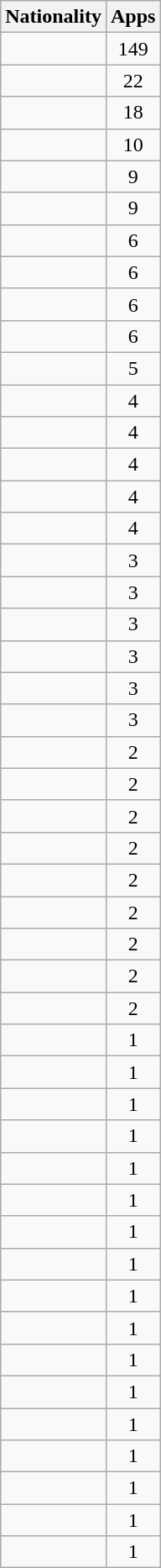<table class="wikitable sortable">
<tr>
<th>Nationality</th>
<th>Apps</th>
</tr>
<tr>
<td></td>
<td align="center">149</td>
</tr>
<tr>
<td></td>
<td align="center">22</td>
</tr>
<tr>
<td></td>
<td align="center">18</td>
</tr>
<tr>
<td></td>
<td align="center">10</td>
</tr>
<tr>
<td></td>
<td align="center">9</td>
</tr>
<tr>
<td></td>
<td align="center">9</td>
</tr>
<tr>
<td></td>
<td align="center">6</td>
</tr>
<tr>
<td></td>
<td align="center">6</td>
</tr>
<tr>
<td></td>
<td align="center">6</td>
</tr>
<tr>
<td></td>
<td align="center">6</td>
</tr>
<tr>
<td></td>
<td align="center">5</td>
</tr>
<tr>
<td></td>
<td align="center">4</td>
</tr>
<tr>
<td></td>
<td align="center">4</td>
</tr>
<tr>
<td></td>
<td align="center">4</td>
</tr>
<tr>
<td></td>
<td align="center">4</td>
</tr>
<tr>
<td></td>
<td align="center">4</td>
</tr>
<tr>
<td></td>
<td align="center">3</td>
</tr>
<tr>
<td></td>
<td align="center">3</td>
</tr>
<tr>
<td></td>
<td align="center">3</td>
</tr>
<tr>
<td></td>
<td align="center">3</td>
</tr>
<tr>
<td></td>
<td align="center">3</td>
</tr>
<tr>
<td></td>
<td align="center">3</td>
</tr>
<tr>
<td></td>
<td align="center">2</td>
</tr>
<tr>
<td></td>
<td align="center">2</td>
</tr>
<tr>
<td></td>
<td align="center">2</td>
</tr>
<tr>
<td></td>
<td align="center">2</td>
</tr>
<tr>
<td></td>
<td align="center">2</td>
</tr>
<tr>
<td></td>
<td align="center">2</td>
</tr>
<tr>
<td></td>
<td align="center">2</td>
</tr>
<tr>
<td></td>
<td align="center">2</td>
</tr>
<tr>
<td></td>
<td align="center">2</td>
</tr>
<tr>
<td></td>
<td align="center">1</td>
</tr>
<tr>
<td></td>
<td align="center">1</td>
</tr>
<tr>
<td></td>
<td align="center">1</td>
</tr>
<tr>
<td></td>
<td align="center">1</td>
</tr>
<tr>
<td></td>
<td align="center">1</td>
</tr>
<tr>
<td></td>
<td align="center">1</td>
</tr>
<tr>
<td></td>
<td align="center">1</td>
</tr>
<tr>
<td></td>
<td align="center">1</td>
</tr>
<tr>
<td></td>
<td align="center">1</td>
</tr>
<tr>
<td></td>
<td align="center">1</td>
</tr>
<tr>
<td></td>
<td align="center">1</td>
</tr>
<tr>
<td></td>
<td align="center">1</td>
</tr>
<tr>
<td></td>
<td align="center">1</td>
</tr>
<tr>
<td></td>
<td align="center">1</td>
</tr>
<tr>
<td></td>
<td align="center">1</td>
</tr>
<tr>
<td></td>
<td align="center">1</td>
</tr>
<tr>
<td></td>
<td align="center">1</td>
</tr>
</table>
